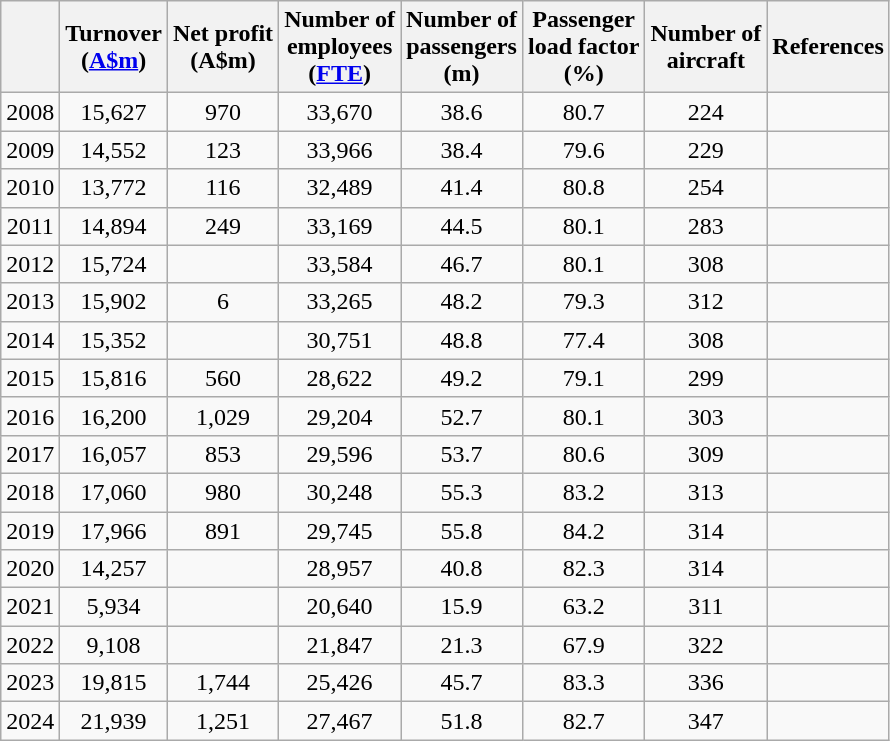<table class="wikitable" style="text-align:center;">
<tr>
<th></th>
<th>Turnover<br>(<a href='#'>A$m</a>)</th>
<th>Net profit<br>(A$m)</th>
<th>Number of<br>employees<br>(<a href='#'>FTE</a>)</th>
<th>Number of<br>passengers<br>(m)</th>
<th>Passenger<br>load factor<br>(%)</th>
<th>Number of<br>aircraft</th>
<th>References</th>
</tr>
<tr>
<td>2008</td>
<td>15,627</td>
<td>970</td>
<td>33,670</td>
<td>38.6</td>
<td>80.7</td>
<td>224</td>
<td></td>
</tr>
<tr>
<td>2009</td>
<td>14,552</td>
<td>123</td>
<td>33,966</td>
<td>38.4</td>
<td>79.6</td>
<td>229</td>
<td></td>
</tr>
<tr>
<td>2010</td>
<td>13,772</td>
<td>116</td>
<td>32,489</td>
<td>41.4</td>
<td>80.8</td>
<td>254</td>
<td></td>
</tr>
<tr>
<td>2011</td>
<td>14,894</td>
<td>249</td>
<td>33,169</td>
<td>44.5</td>
<td>80.1</td>
<td>283</td>
<td></td>
</tr>
<tr>
<td>2012</td>
<td>15,724</td>
<td></td>
<td>33,584</td>
<td>46.7</td>
<td>80.1</td>
<td>308</td>
<td></td>
</tr>
<tr>
<td>2013</td>
<td>15,902</td>
<td>6</td>
<td>33,265</td>
<td>48.2</td>
<td>79.3</td>
<td>312</td>
<td></td>
</tr>
<tr>
<td>2014</td>
<td>15,352</td>
<td></td>
<td>30,751</td>
<td>48.8</td>
<td>77.4</td>
<td>308</td>
<td></td>
</tr>
<tr>
<td>2015</td>
<td>15,816</td>
<td>560</td>
<td>28,622</td>
<td>49.2</td>
<td>79.1</td>
<td>299</td>
<td></td>
</tr>
<tr>
<td>2016</td>
<td>16,200</td>
<td>1,029</td>
<td>29,204</td>
<td>52.7</td>
<td>80.1</td>
<td>303</td>
<td></td>
</tr>
<tr>
<td>2017</td>
<td>16,057</td>
<td>853</td>
<td>29,596</td>
<td>53.7</td>
<td>80.6</td>
<td>309</td>
<td></td>
</tr>
<tr>
<td>2018</td>
<td>17,060</td>
<td>980</td>
<td>30,248</td>
<td>55.3</td>
<td>83.2</td>
<td>313</td>
<td></td>
</tr>
<tr>
<td>2019</td>
<td>17,966</td>
<td>891</td>
<td>29,745</td>
<td>55.8</td>
<td>84.2</td>
<td>314</td>
<td></td>
</tr>
<tr>
<td>2020</td>
<td>14,257</td>
<td></td>
<td>28,957</td>
<td>40.8</td>
<td>82.3</td>
<td>314</td>
<td></td>
</tr>
<tr>
<td>2021</td>
<td>5,934</td>
<td></td>
<td>20,640</td>
<td>15.9</td>
<td>63.2</td>
<td>311</td>
<td></td>
</tr>
<tr>
<td>2022</td>
<td>9,108</td>
<td></td>
<td>21,847</td>
<td>21.3</td>
<td>67.9</td>
<td>322</td>
<td></td>
</tr>
<tr>
<td>2023</td>
<td>19,815</td>
<td>1,744</td>
<td>25,426</td>
<td>45.7</td>
<td>83.3</td>
<td>336</td>
<td></td>
</tr>
<tr>
<td>2024</td>
<td>21,939</td>
<td>1,251</td>
<td>27,467</td>
<td>51.8</td>
<td>82.7</td>
<td>347</td>
<td></td>
</tr>
</table>
